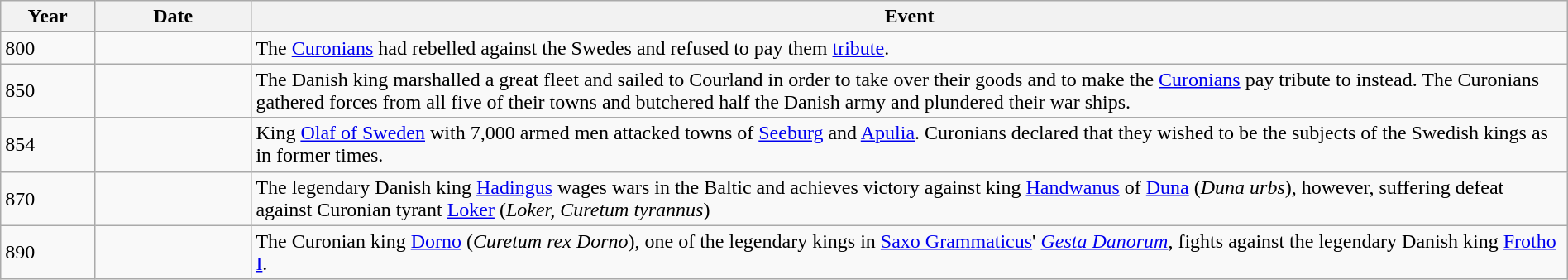<table class="wikitable" width="100%">
<tr>
<th style="width:6%">Year</th>
<th style="width:10%">Date</th>
<th>Event</th>
</tr>
<tr>
<td>800</td>
<td></td>
<td>The <a href='#'>Curonians</a> had rebelled against the Swedes and refused to pay them <a href='#'>tribute</a>.</td>
</tr>
<tr>
<td>850</td>
<td></td>
<td>The Danish king marshalled a great fleet and sailed to Courland in order to take over their goods and to make the <a href='#'>Curonians</a> pay tribute to instead. The Curonians gathered forces from all five of their towns and butchered half the Danish army and plundered their war ships.</td>
</tr>
<tr>
<td>854</td>
<td></td>
<td>King <a href='#'>Olaf of Sweden</a> with 7,000 armed men attacked towns of <a href='#'>Seeburg</a> and <a href='#'>Apulia</a>. Curonians declared that they wished to be the subjects of the Swedish kings as in former times.</td>
</tr>
<tr>
<td>870</td>
<td></td>
<td>The legendary Danish king <a href='#'>Hadingus</a> wages wars in the Baltic and achieves victory against king <a href='#'>Handwanus</a> of <a href='#'>Duna</a> (<em>Duna urbs</em>), however, suffering defeat against Curonian tyrant <a href='#'>Loker</a> (<em>Loker, Curetum tyrannus</em>)</td>
</tr>
<tr>
<td>890</td>
<td></td>
<td>The Curonian king <a href='#'>Dorno</a> (<em>Curetum rex Dorno</em>), one of the legendary kings in <a href='#'>Saxo Grammaticus</a>' <em><a href='#'>Gesta Danorum</a></em>, fights against the legendary Danish king <a href='#'>Frotho I</a>.</td>
</tr>
</table>
